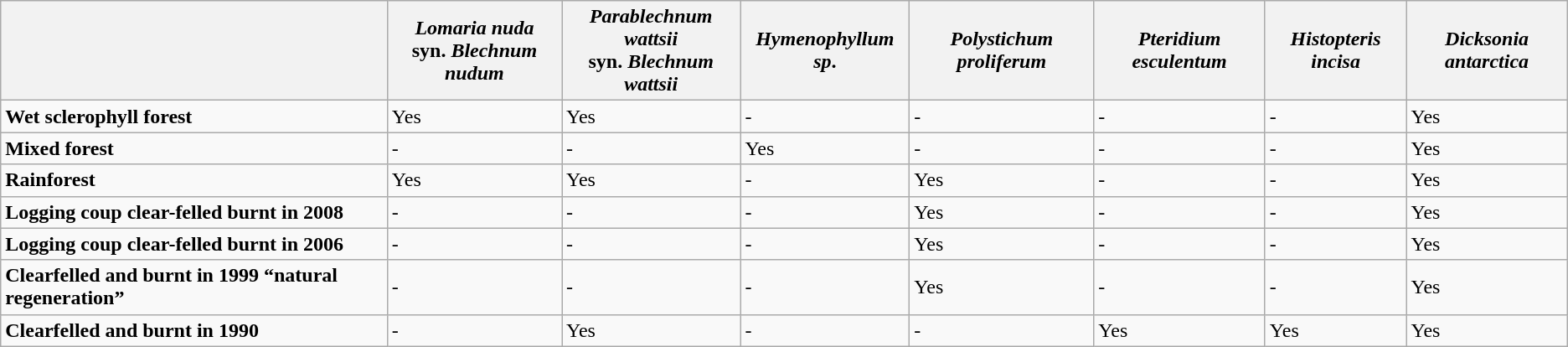<table class="wikitable">
<tr>
<th></th>
<th><em>Lomaria nuda</em><br>syn. <em>Blechnum nudum</em></th>
<th><em>Parablechnum wattsii</em><br>syn. <em>Blechnum wattsii</em></th>
<th><em>Hymenophyllum sp</em>.</th>
<th><em>Polystichum proliferum</em></th>
<th><em>Pteridium esculentum</em></th>
<th><em>Histopteris incisa</em></th>
<th><em>Dicksonia antarctica</em></th>
</tr>
<tr>
<td><strong>Wet sclerophyll forest</strong></td>
<td>Yes</td>
<td>Yes</td>
<td>-</td>
<td>-</td>
<td>-</td>
<td>-</td>
<td>Yes</td>
</tr>
<tr>
<td><strong>Mixed forest</strong></td>
<td>-</td>
<td>-</td>
<td>Yes</td>
<td>-</td>
<td>-</td>
<td>-</td>
<td>Yes</td>
</tr>
<tr>
<td><strong>Rainforest</strong></td>
<td>Yes</td>
<td>Yes</td>
<td>-</td>
<td>Yes</td>
<td>-</td>
<td>-</td>
<td>Yes</td>
</tr>
<tr>
<td><strong>Logging coup clear-felled burnt in 2008</strong></td>
<td>-</td>
<td>-</td>
<td>-</td>
<td>Yes</td>
<td>-</td>
<td>-</td>
<td>Yes</td>
</tr>
<tr>
<td><strong>Logging coup clear-felled burnt in 2006</strong></td>
<td>-</td>
<td>-</td>
<td>-</td>
<td>Yes</td>
<td>-</td>
<td>-</td>
<td>Yes</td>
</tr>
<tr>
<td><strong>Clearfelled and burnt in 1999 “natural regeneration”</strong></td>
<td>-</td>
<td>-</td>
<td>-</td>
<td>Yes</td>
<td>-</td>
<td>-</td>
<td>Yes</td>
</tr>
<tr>
<td><strong>Clearfelled and burnt in 1990</strong></td>
<td>-</td>
<td>Yes</td>
<td>-</td>
<td>-</td>
<td>Yes</td>
<td>Yes</td>
<td>Yes</td>
</tr>
</table>
